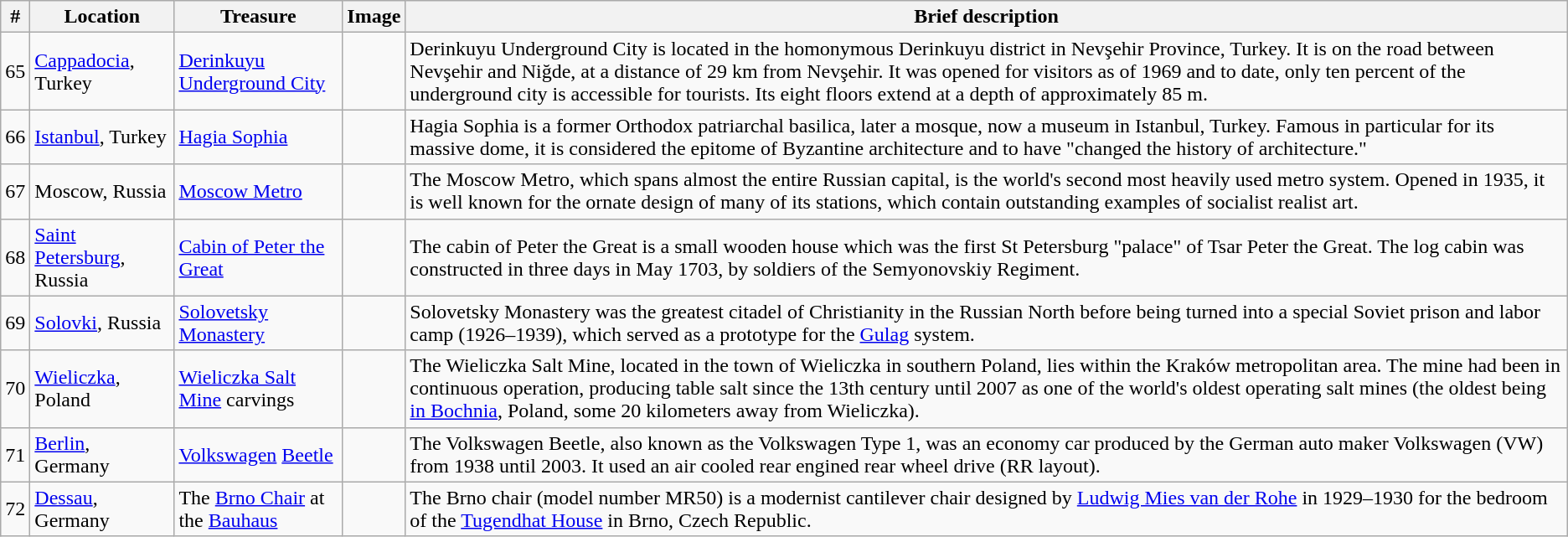<table class="wikitable">
<tr ">
<th>#</th>
<th>Location</th>
<th>Treasure</th>
<th>Image</th>
<th>Brief description</th>
</tr>
<tr>
<td>65</td>
<td><a href='#'>Cappadocia</a>, Turkey</td>
<td><a href='#'>Derinkuyu Underground City</a></td>
<td></td>
<td>Derinkuyu Underground City is located in the homonymous Derinkuyu district in Nevşehir Province, Turkey. It is on the road between Nevşehir and Niğde, at a distance of 29 km from Nevşehir. It was opened for visitors as of 1969 and to date, only ten percent of the underground city is accessible for tourists. Its eight floors extend at a depth of approximately 85 m.</td>
</tr>
<tr>
<td>66</td>
<td><a href='#'>Istanbul</a>, Turkey</td>
<td><a href='#'>Hagia Sophia</a></td>
<td></td>
<td>Hagia Sophia is a former Orthodox patriarchal basilica, later a mosque, now a museum in Istanbul, Turkey. Famous in particular for its massive dome, it is considered the epitome of Byzantine architecture and to have "changed the history of architecture."</td>
</tr>
<tr>
<td>67</td>
<td>Moscow, Russia</td>
<td><a href='#'>Moscow Metro</a></td>
<td></td>
<td>The Moscow Metro, which spans almost the entire Russian capital, is the world's second most heavily used metro system. Opened in 1935, it is well known for the ornate design of many of its stations, which contain outstanding examples of socialist realist art.</td>
</tr>
<tr>
<td>68</td>
<td><a href='#'>Saint Petersburg</a>, Russia</td>
<td><a href='#'>Cabin of Peter the Great</a></td>
<td></td>
<td>The cabin of Peter the Great is a small wooden house which was the first St Petersburg "palace" of Tsar Peter the Great. The log cabin was constructed in three days in May 1703, by soldiers of the Semyonovskiy Regiment.</td>
</tr>
<tr>
<td>69</td>
<td><a href='#'>Solovki</a>, Russia</td>
<td><a href='#'>Solovetsky Monastery</a></td>
<td></td>
<td>Solovetsky Monastery was the greatest citadel of Christianity in the Russian North before being turned into a special Soviet prison and labor camp (1926–1939), which served as a prototype for the <a href='#'>Gulag</a> system.</td>
</tr>
<tr>
<td>70</td>
<td><a href='#'>Wieliczka</a>, Poland</td>
<td><a href='#'>Wieliczka Salt Mine</a> carvings</td>
<td></td>
<td>The Wieliczka Salt Mine, located in the town of Wieliczka in southern Poland, lies within the Kraków metropolitan area. The mine had been in continuous operation, producing table salt since the 13th century until 2007 as one of the world's oldest operating salt mines (the oldest being <a href='#'>in Bochnia</a>, Poland, some 20 kilometers away from Wieliczka).</td>
</tr>
<tr>
<td>71</td>
<td><a href='#'>Berlin</a>, Germany</td>
<td><a href='#'>Volkswagen</a> <a href='#'>Beetle</a></td>
<td></td>
<td>The Volkswagen Beetle, also known as the Volkswagen Type 1, was an economy car produced by the German auto maker Volkswagen (VW) from 1938 until 2003. It used an air cooled rear engined rear wheel drive (RR layout).</td>
</tr>
<tr>
<td>72</td>
<td><a href='#'>Dessau</a>, Germany</td>
<td>The <a href='#'>Brno Chair</a> at the <a href='#'>Bauhaus</a></td>
<td></td>
<td>The Brno chair (model number MR50) is a modernist cantilever chair designed by <a href='#'>Ludwig Mies van der Rohe</a> in 1929–1930 for the bedroom of the <a href='#'>Tugendhat House</a> in Brno, Czech Republic.</td>
</tr>
</table>
